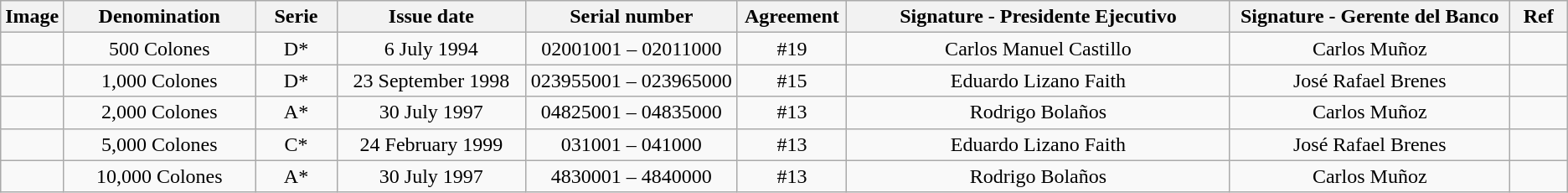<table class="wikitable">
<tr>
<th>Image</th>
<th width="150">Denomination</th>
<th width=  60>Serie</th>
<th width= 150>Issue date</th>
<th width= 170>Serial number</th>
<th width=  80>Agreement</th>
<th width= 320>Signature - Presidente Ejecutivo</th>
<th width= 230>Signature - Gerente del Banco</th>
<th width=  40>Ref</th>
</tr>
<tr>
<td></td>
<td align="center">500 Colones</td>
<td align="center">D*</td>
<td align="center">6 July 1994</td>
<td align="center">02001001 – 02011000</td>
<td align="center">#19</td>
<td align="center">Carlos Manuel Castillo</td>
<td align="center">Carlos Muñoz</td>
<td align="center"></td>
</tr>
<tr>
<td></td>
<td align="center">1,000 Colones</td>
<td align="center">D*</td>
<td align="center">23 September 1998</td>
<td align="center">023955001 – 023965000</td>
<td align="center">#15</td>
<td align="center">Eduardo Lizano Faith</td>
<td align="center">José Rafael Brenes</td>
<td align="center"></td>
</tr>
<tr>
<td></td>
<td align="center">2,000 Colones</td>
<td align="center">A*</td>
<td align="center">30 July 1997</td>
<td align="center">04825001 – 04835000</td>
<td align="center">#13</td>
<td align="center">Rodrigo Bolaños</td>
<td align="center">Carlos Muñoz</td>
<td align="center"></td>
</tr>
<tr>
<td></td>
<td align="center">5,000 Colones</td>
<td align="center">C*</td>
<td align="center">24 February 1999</td>
<td align="center">031001 – 041000</td>
<td align="center">#13</td>
<td align="center">Eduardo Lizano Faith</td>
<td align="center">José Rafael Brenes</td>
<td align="center"></td>
</tr>
<tr>
<td></td>
<td align="center">10,000 Colones</td>
<td align="center">A*</td>
<td align="center">30 July 1997</td>
<td align="center">4830001 – 4840000</td>
<td align="center">#13</td>
<td align="center">Rodrigo Bolaños</td>
<td align="center">Carlos Muñoz</td>
<td align="center"></td>
</tr>
</table>
